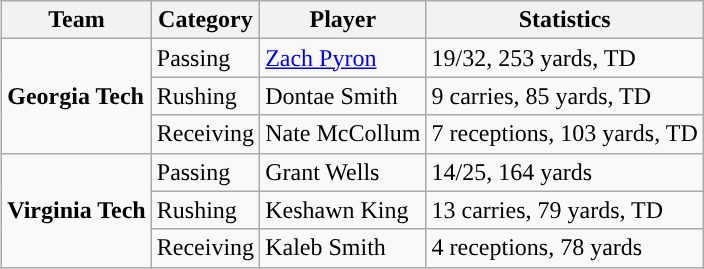<table class="wikitable" style="float: right;">
<tr>
<th>Team</th>
<th>Category</th>
<th>Player</th>
<th>Statistics</th>
</tr>
<tr>
<td rowspan=3><strong>Georgia Tech</strong></td>
<td>Passing</td>
<td><a href='#'>Zach Pyron</a></td>
<td>19/32, 253 yards, TD</td>
</tr>
<tr>
<td>Rushing</td>
<td>Dontae Smith</td>
<td>9 carries, 85 yards, TD</td>
</tr>
<tr>
<td>Receiving</td>
<td>Nate McCollum</td>
<td>7 receptions, 103 yards, TD</td>
</tr>
<tr>
<td rowspan=3><strong>Virginia Tech</strong></td>
<td>Passing</td>
<td>Grant Wells</td>
<td>14/25, 164 yards</td>
</tr>
<tr>
<td>Rushing</td>
<td>Keshawn King</td>
<td>13 carries, 79 yards, TD</td>
</tr>
<tr>
<td>Receiving</td>
<td>Kaleb Smith</td>
<td>4 receptions, 78 yards</td>
</tr>
</table>
